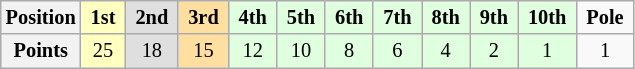<table class="wikitable" style="font-size:85%; text-align:center">
<tr>
<th>Position</th>
<td style="background:#FFFFBF;"> <strong>1st</strong> </td>
<td style="background:#DFDFDF;"> <strong>2nd</strong> </td>
<td style="background:#FFDF9F;"> <strong>3rd</strong> </td>
<td style="background:#DFFFDF;"> <strong>4th</strong> </td>
<td style="background:#DFFFDF;"> <strong>5th</strong> </td>
<td style="background:#DFFFDF;"> <strong>6th</strong> </td>
<td style="background:#DFFFDF;"> <strong>7th</strong> </td>
<td style="background:#DFFFDF;"> <strong>8th</strong> </td>
<td style="background:#DFFFDF;"> <strong>9th</strong> </td>
<td style="background:#DFFFDF;"> <strong>10th</strong> </td>
<td> <strong>Pole</strong> </td>
</tr>
<tr>
<th>Points</th>
<td style="background:#FFFFBF;">25</td>
<td style="background:#DFDFDF;">18</td>
<td style="background:#FFDF9F;">15</td>
<td style="background:#DFFFDF;">12</td>
<td style="background:#DFFFDF;">10</td>
<td style="background:#DFFFDF;">8</td>
<td style="background:#DFFFDF;">6</td>
<td style="background:#DFFFDF;">4</td>
<td style="background:#DFFFDF;">2</td>
<td style="background:#DFFFDF;">1</td>
<td>1</td>
</tr>
</table>
